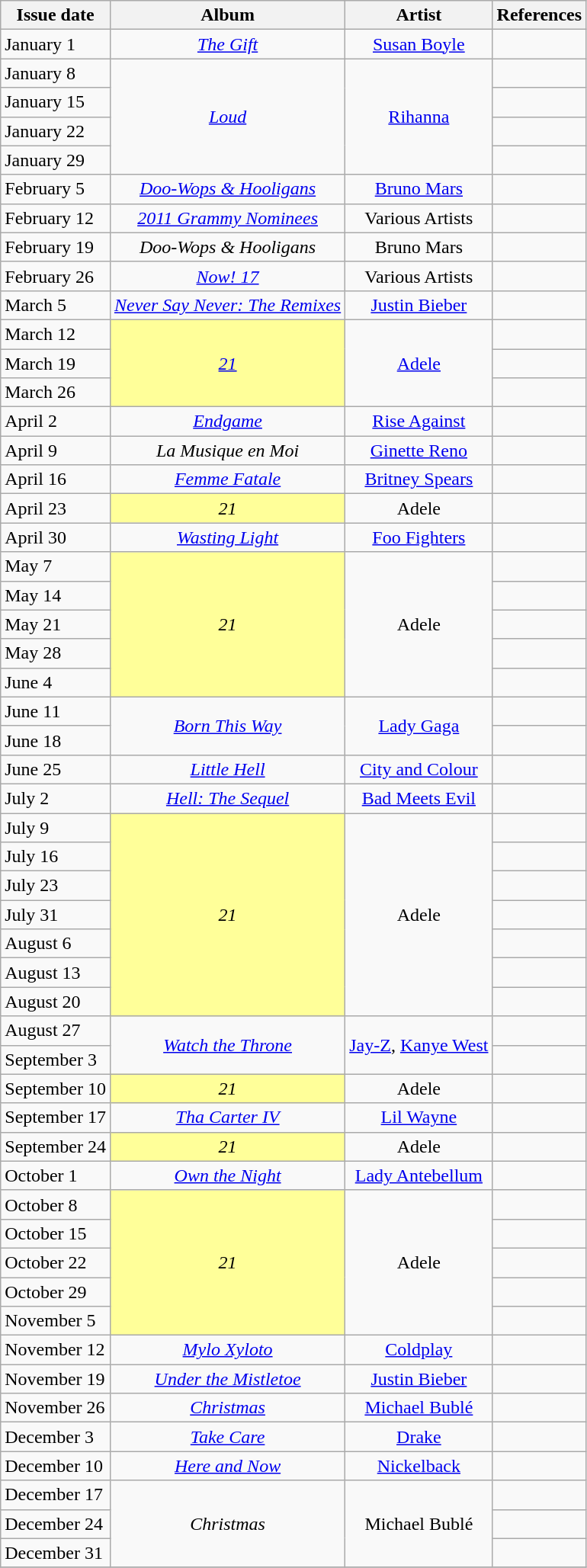<table class=wikitable>
<tr>
<th>Issue date</th>
<th>Album</th>
<th>Artist</th>
<th>References</th>
</tr>
<tr>
<td>January 1</td>
<td rowspan="1" align="center"><em><a href='#'>The Gift</a></em></td>
<td align="center"><a href='#'>Susan Boyle</a></td>
<td style="text-align: center;"></td>
</tr>
<tr>
<td>January 8</td>
<td rowspan="4" align="center"><em><a href='#'>Loud</a></em></td>
<td rowspan="4" align="center"><a href='#'>Rihanna</a></td>
<td style="text-align: center;"></td>
</tr>
<tr>
<td>January 15</td>
<td style="text-align: center;"></td>
</tr>
<tr>
<td>January 22</td>
<td style="text-align: center;"></td>
</tr>
<tr>
<td>January 29</td>
<td style="text-align: center;"></td>
</tr>
<tr>
<td>February 5</td>
<td rowspan="1" align="center"><em><a href='#'>Doo-Wops & Hooligans</a></em></td>
<td align="center"><a href='#'>Bruno Mars</a></td>
<td style="text-align: center;"></td>
</tr>
<tr>
<td>February 12</td>
<td align="center"><em><a href='#'>2011 Grammy Nominees</a></em></td>
<td align="center">Various Artists</td>
<td style="text-align: center;"></td>
</tr>
<tr>
<td>February 19</td>
<td align="center"><em>Doo-Wops & Hooligans</em></td>
<td align="center">Bruno Mars</td>
<td style="text-align: center;"></td>
</tr>
<tr>
<td>February 26</td>
<td rowspan="1" align="center"><em><a href='#'>Now! 17</a></em></td>
<td rowspan="1" align="center">Various Artists</td>
<td style="text-align: center;" rowspan="1"></td>
</tr>
<tr>
<td>March 5</td>
<td rowspan="1" align="center"><em><a href='#'>Never Say Never: The Remixes</a></em></td>
<td align="center"><a href='#'>Justin Bieber</a></td>
<td style="text-align: center;"></td>
</tr>
<tr>
<td>March 12</td>
<td bgcolor=#FFFF99 rowspan="3" align="center"><em><a href='#'>21</a></em> </td>
<td rowspan="3" align="center"><a href='#'>Adele</a></td>
<td style="text-align: center;"></td>
</tr>
<tr>
<td>March 19</td>
<td style="text-align: center;"></td>
</tr>
<tr>
<td>March 26</td>
<td style="text-align: center;"></td>
</tr>
<tr>
<td>April 2</td>
<td align="center"><em><a href='#'>Endgame</a></em></td>
<td align="center"><a href='#'>Rise Against</a></td>
<td style="text-align: center;"></td>
</tr>
<tr>
<td>April 9</td>
<td align="center"><em>La Musique en Moi</em></td>
<td align="center"><a href='#'>Ginette Reno</a></td>
<td style="text-align: center;"></td>
</tr>
<tr>
<td>April 16</td>
<td align="center"><em><a href='#'>Femme Fatale</a></em></td>
<td rowspan="1" align="center"><a href='#'>Britney Spears</a></td>
<td style="text-align: center;"></td>
</tr>
<tr>
<td>April 23</td>
<td bgcolor=#FFFF99  align="center"><em>21</em> </td>
<td rowspan="1" align="center">Adele</td>
<td style="text-align: center;"></td>
</tr>
<tr>
<td>April 30</td>
<td align="center"><em><a href='#'>Wasting Light</a></em></td>
<td align="center"><a href='#'>Foo Fighters</a></td>
<td style="text-align: center;" rowspan="1"></td>
</tr>
<tr>
<td>May 7</td>
<td bgcolor=#FFFF99 rowspan="5" align="center"><em>21</em> </td>
<td rowspan="5" align="center">Adele</td>
<td style="text-align: center;" rowspan="1"></td>
</tr>
<tr>
<td>May 14</td>
<td style="text-align: center;"></td>
</tr>
<tr>
<td>May 21</td>
<td style="text-align: center;"></td>
</tr>
<tr>
<td>May 28</td>
<td style="text-align: center;"></td>
</tr>
<tr>
<td>June 4</td>
<td style="text-align: center;"></td>
</tr>
<tr>
<td>June 11</td>
<td rowspan="2" align="center"><em><a href='#'>Born This Way</a></em></td>
<td rowspan="2" align="center"><a href='#'>Lady Gaga</a></td>
<td style="text-align: center;" rowspan="1"></td>
</tr>
<tr>
<td>June 18</td>
<td style="text-align: center;"></td>
</tr>
<tr>
<td>June 25</td>
<td align="center"><em><a href='#'>Little Hell</a></em></td>
<td rowspan="1" align="center"><a href='#'>City and Colour</a></td>
<td style="text-align: center;" rowspan="1"></td>
</tr>
<tr>
<td>July 2</td>
<td align="center"><em><a href='#'>Hell: The Sequel</a></em></td>
<td rowspan="1" align="center"><a href='#'>Bad Meets Evil</a></td>
<td style="text-align: center;" rowspan="1"></td>
</tr>
<tr>
<td>July 9</td>
<td bgcolor=#FFFF99 rowspan="7" align="center"><em>21</em> </td>
<td rowspan="7" align="center">Adele</td>
<td style="text-align: center;" rowspan="1"></td>
</tr>
<tr>
<td>July 16</td>
<td align="center"></td>
</tr>
<tr>
<td>July 23</td>
<td align="center"></td>
</tr>
<tr>
<td>July 31</td>
<td align="center"></td>
</tr>
<tr>
<td>August 6</td>
<td align="center"></td>
</tr>
<tr>
<td>August 13</td>
<td align="center"></td>
</tr>
<tr>
<td>August 20</td>
<td align="center"></td>
</tr>
<tr>
<td>August 27</td>
<td rowspan="2" align="center"><em><a href='#'>Watch the Throne</a></em></td>
<td rowspan="2" align="center"><a href='#'>Jay-Z</a>, <a href='#'>Kanye West</a></td>
<td style="text-align: center;"></td>
</tr>
<tr>
<td>September 3</td>
<td style="text-align: center;"></td>
</tr>
<tr>
<td>September 10</td>
<td bgcolor=#FFFF99 align="center"><em>21</em> </td>
<td rowspan="1" align="center">Adele</td>
<td style="text-align: center;"></td>
</tr>
<tr>
<td>September 17</td>
<td align="center"><em><a href='#'>Tha Carter IV</a></em></td>
<td rowspan="1" align="center"><a href='#'>Lil Wayne</a></td>
<td style="text-align: center;" rowspan="1"></td>
</tr>
<tr>
<td>September 24</td>
<td bgcolor=#FFFF99 rowspan="1" align="center"><em>21</em> </td>
<td rowspan="1" align="center">Adele</td>
<td style="text-align: center;" rowspan="1"></td>
</tr>
<tr>
<td>October 1</td>
<td align="center"><em><a href='#'>Own the Night</a></em></td>
<td rowspan="1" align="center"><a href='#'>Lady Antebellum</a></td>
<td style="text-align: center;"></td>
</tr>
<tr>
<td>October 8</td>
<td bgcolor=#FFFF99 rowspan="5" align="center"><em>21</em> </td>
<td rowspan="5" align="center">Adele</td>
<td style="text-align: center;"></td>
</tr>
<tr>
<td>October 15</td>
<td align="center"></td>
</tr>
<tr>
<td>October 22</td>
<td align="center"></td>
</tr>
<tr>
<td>October 29</td>
<td align="center"></td>
</tr>
<tr>
<td>November 5</td>
<td align="center"></td>
</tr>
<tr>
<td>November 12</td>
<td align="center"><em><a href='#'>Mylo Xyloto</a></em></td>
<td rowspan="1" align="center"><a href='#'>Coldplay</a></td>
<td style="text-align: center;" rowspan="1"></td>
</tr>
<tr>
<td>November 19</td>
<td align="center"><em><a href='#'>Under the Mistletoe</a></em></td>
<td rowspan="1" align="center"><a href='#'>Justin Bieber</a></td>
<td style="text-align: center;" rowspan="1"></td>
</tr>
<tr>
<td>November 26</td>
<td align="center"><em><a href='#'>Christmas</a></em></td>
<td rowspan="1" align="center"><a href='#'>Michael Bublé</a></td>
<td style="text-align: center;" rowspan="1"></td>
</tr>
<tr>
<td>December 3</td>
<td align="center"><em><a href='#'>Take Care</a></em></td>
<td rowspan="1" align="center"><a href='#'>Drake</a></td>
<td style="text-align: center;" rowspan="1"></td>
</tr>
<tr>
<td>December 10</td>
<td align="center"><em><a href='#'>Here and Now</a></em></td>
<td rowspan="1" align="center"><a href='#'>Nickelback</a></td>
<td style="text-align: center;" rowspan="1"></td>
</tr>
<tr>
<td>December 17</td>
<td rowspan="3" align="center"><em>Christmas</em></td>
<td rowspan="3" align="center">Michael Bublé</td>
<td style="text-align: center;" rowspan="1"></td>
</tr>
<tr>
<td>December 24</td>
<td align="center"></td>
</tr>
<tr>
<td>December 31</td>
<td align="center"></td>
</tr>
<tr>
</tr>
</table>
